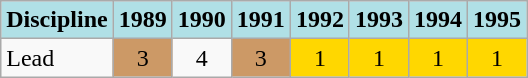<table class="wikitable" style="text-align: center">
<tr>
<th style="background: #b0e0e6">Discipline</th>
<th style="background: #b0e0e6">1989</th>
<th style="background: #b0e0e6">1990</th>
<th style="background: #b0e0e6">1991</th>
<th style="background: #b0e0e6">1992</th>
<th style="background: #b0e0e6">1993</th>
<th style="background: #b0e0e6">1994</th>
<th style="background: #b0e0e6">1995</th>
</tr>
<tr>
<td align="left">Lead</td>
<td style="background: #cc9966">3</td>
<td>4</td>
<td style="background: #cc9966">3</td>
<td style="background: gold">1</td>
<td style="background: gold">1</td>
<td style="background: gold">1</td>
<td style="background: gold">1</td>
</tr>
</table>
